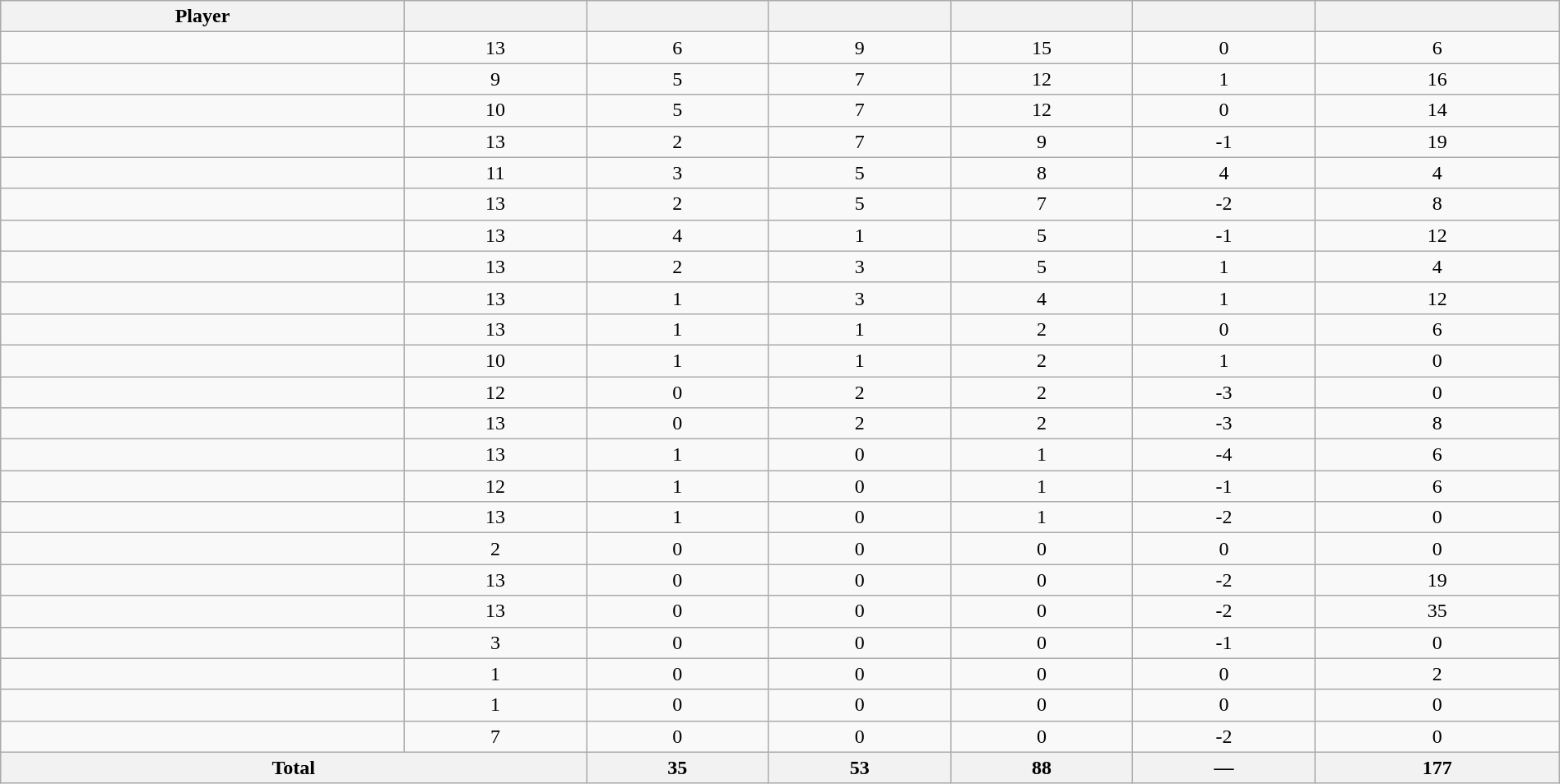<table class="wikitable sortable" style="width:100%; text-align:center;">
<tr>
<th>Player</th>
<th></th>
<th></th>
<th></th>
<th></th>
<th data-sort-type="number"></th>
<th></th>
</tr>
<tr>
<td></td>
<td>13</td>
<td>6</td>
<td>9</td>
<td>15</td>
<td>0</td>
<td>6</td>
</tr>
<tr>
<td></td>
<td>9</td>
<td>5</td>
<td>7</td>
<td>12</td>
<td>1</td>
<td>16</td>
</tr>
<tr>
<td></td>
<td>10</td>
<td>5</td>
<td>7</td>
<td>12</td>
<td>0</td>
<td>14</td>
</tr>
<tr>
<td></td>
<td>13</td>
<td>2</td>
<td>7</td>
<td>9</td>
<td>-1</td>
<td>19</td>
</tr>
<tr>
<td></td>
<td>11</td>
<td>3</td>
<td>5</td>
<td>8</td>
<td>4</td>
<td>4</td>
</tr>
<tr>
<td></td>
<td>13</td>
<td>2</td>
<td>5</td>
<td>7</td>
<td>-2</td>
<td>8</td>
</tr>
<tr>
<td></td>
<td>13</td>
<td>4</td>
<td>1</td>
<td>5</td>
<td>-1</td>
<td>12</td>
</tr>
<tr>
<td></td>
<td>13</td>
<td>2</td>
<td>3</td>
<td>5</td>
<td>1</td>
<td>4</td>
</tr>
<tr>
<td></td>
<td>13</td>
<td>1</td>
<td>3</td>
<td>4</td>
<td>1</td>
<td>12</td>
</tr>
<tr>
<td></td>
<td>13</td>
<td>1</td>
<td>1</td>
<td>2</td>
<td>0</td>
<td>6</td>
</tr>
<tr>
<td></td>
<td>10</td>
<td>1</td>
<td>1</td>
<td>2</td>
<td>1</td>
<td>0</td>
</tr>
<tr>
<td></td>
<td>12</td>
<td>0</td>
<td>2</td>
<td>2</td>
<td>-3</td>
<td>0</td>
</tr>
<tr>
<td></td>
<td>13</td>
<td>0</td>
<td>2</td>
<td>2</td>
<td>-3</td>
<td>8</td>
</tr>
<tr>
<td></td>
<td>13</td>
<td>1</td>
<td>0</td>
<td>1</td>
<td>-4</td>
<td>6</td>
</tr>
<tr>
<td></td>
<td>12</td>
<td>1</td>
<td>0</td>
<td>1</td>
<td>-1</td>
<td>6</td>
</tr>
<tr>
<td></td>
<td>13</td>
<td>1</td>
<td>0</td>
<td>1</td>
<td>-2</td>
<td>0</td>
</tr>
<tr>
<td></td>
<td>2</td>
<td>0</td>
<td>0</td>
<td>0</td>
<td>0</td>
<td>0</td>
</tr>
<tr>
<td></td>
<td>13</td>
<td>0</td>
<td>0</td>
<td>0</td>
<td>-2</td>
<td>19</td>
</tr>
<tr>
<td></td>
<td>13</td>
<td>0</td>
<td>0</td>
<td>0</td>
<td>-2</td>
<td>35</td>
</tr>
<tr>
<td></td>
<td>3</td>
<td>0</td>
<td>0</td>
<td>0</td>
<td>-1</td>
<td>0</td>
</tr>
<tr>
<td></td>
<td>1</td>
<td>0</td>
<td>0</td>
<td>0</td>
<td>0</td>
<td>2</td>
</tr>
<tr>
<td></td>
<td>1</td>
<td>0</td>
<td>0</td>
<td>0</td>
<td>0</td>
<td>0</td>
</tr>
<tr>
<td></td>
<td>7</td>
<td>0</td>
<td>0</td>
<td>0</td>
<td>-2</td>
<td>0</td>
</tr>
<tr class="sortbottom">
<th colspan=2>Total</th>
<th>35</th>
<th>53</th>
<th>88</th>
<th>—</th>
<th>177</th>
</tr>
</table>
